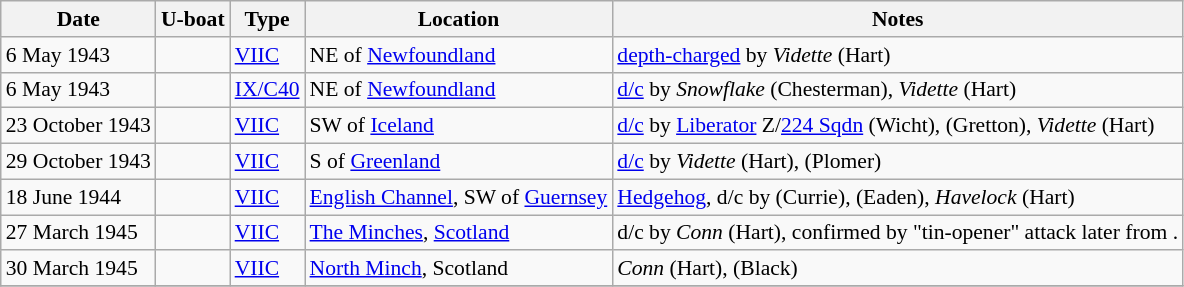<table class="wikitable" style="font-size:90%;">
<tr>
<th>Date</th>
<th>U-boat</th>
<th>Type</th>
<th>Location</th>
<th>Notes</th>
</tr>
<tr>
<td>6 May 1943</td>
<td></td>
<td><a href='#'>VIIC</a></td>
<td>NE of <a href='#'>Newfoundland</a><br> </td>
<td><a href='#'>depth-charged</a> by <em>Vidette</em> (Hart)</td>
</tr>
<tr>
<td>6 May 1943</td>
<td></td>
<td><a href='#'>IX/C40</a></td>
<td>NE of <a href='#'>Newfoundland</a><br> </td>
<td><a href='#'>d/c</a> by <em>Snowflake</em> (Chesterman), <em>Vidette</em> (Hart)</td>
</tr>
<tr>
<td>23 October 1943</td>
<td></td>
<td><a href='#'>VIIC</a></td>
<td>SW of <a href='#'>Iceland</a><br> </td>
<td><a href='#'>d/c</a> by <a href='#'>Liberator</a> Z/<a href='#'>224 Sqdn</a> (Wicht),  (Gretton), <em>Vidette</em> (Hart)</td>
</tr>
<tr>
<td>29 October 1943</td>
<td></td>
<td><a href='#'>VIIC</a></td>
<td>S of <a href='#'>Greenland</a><br> </td>
<td><a href='#'>d/c</a> by <em>Vidette</em> (Hart),  (Plomer)</td>
</tr>
<tr>
<td>18 June 1944</td>
<td></td>
<td><a href='#'>VIIC</a></td>
<td><a href='#'>English Channel</a>, SW of <a href='#'>Guernsey</a><br> </td>
<td><a href='#'>Hedgehog</a>, d/c by  (Currie),  (Eaden), <em>Havelock</em> (Hart)</td>
</tr>
<tr>
<td>27 March 1945</td>
<td></td>
<td><a href='#'>VIIC</a></td>
<td><a href='#'>The Minches</a>, <a href='#'>Scotland</a><br> </td>
<td>d/c by <em>Conn</em> (Hart), confirmed by "tin-opener" attack later from .</td>
</tr>
<tr>
<td>30 March 1945</td>
<td></td>
<td><a href='#'>VIIC</a></td>
<td><a href='#'>North Minch</a>, Scotland<br></td>
<td><em>Conn</em> (Hart),  (Black)</td>
</tr>
<tr>
</tr>
</table>
